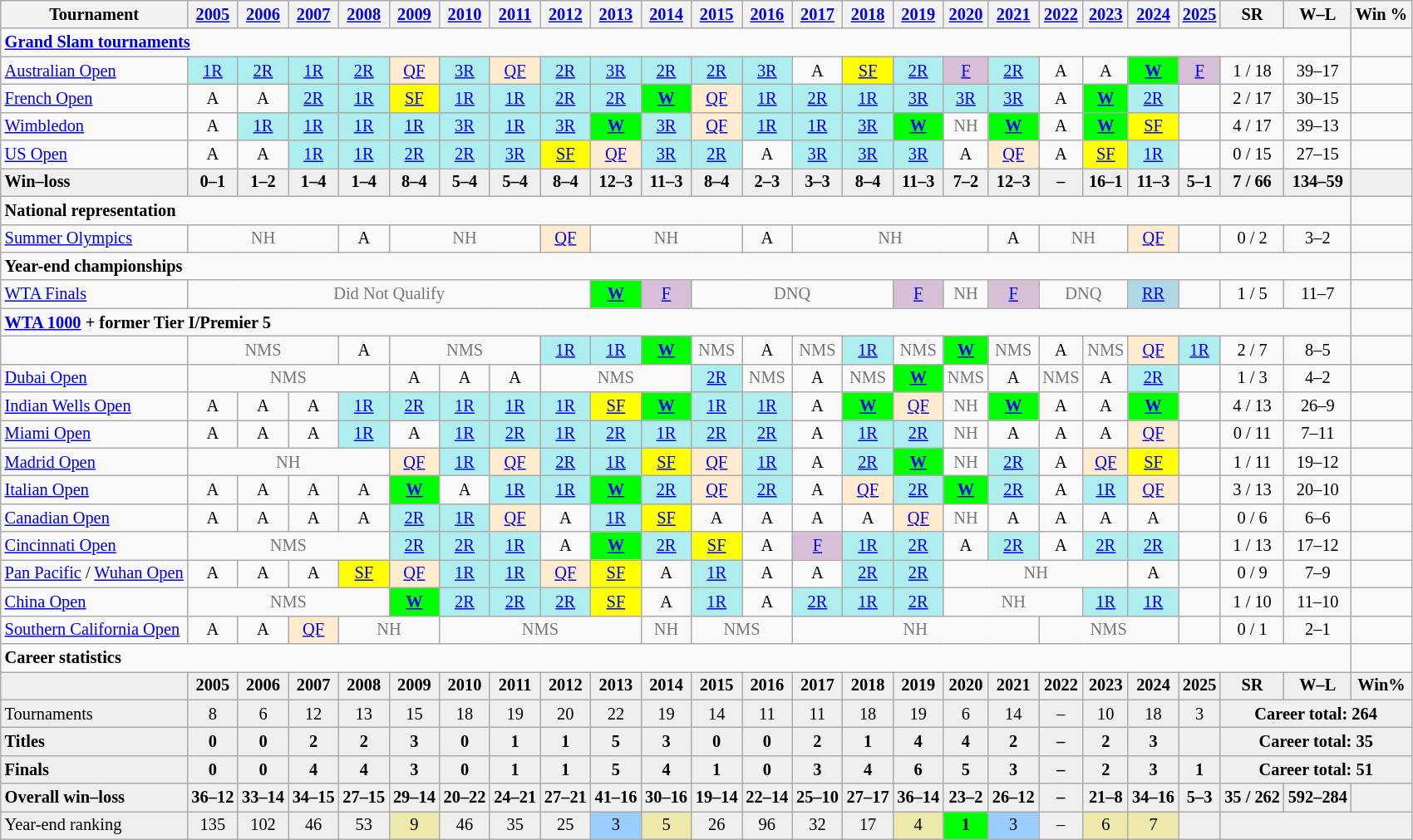<table class="nowrap wikitable" style=font-size:85%;text-align:center>
<tr>
<th>Tournament</th>
<th><a href='#'>2005</a></th>
<th><a href='#'>2006</a></th>
<th><a href='#'>2007</a></th>
<th><a href='#'>2008</a></th>
<th><a href='#'>2009</a></th>
<th><a href='#'>2010</a></th>
<th><a href='#'>2011</a></th>
<th><a href='#'>2012</a></th>
<th><a href='#'>2013</a></th>
<th><a href='#'>2014</a></th>
<th><a href='#'>2015</a></th>
<th><a href='#'>2016</a></th>
<th><a href='#'>2017</a></th>
<th><a href='#'>2018</a></th>
<th><a href='#'>2019</a></th>
<th><a href='#'>2020</a></th>
<th><a href='#'>2021</a></th>
<th><a href='#'>2022</a></th>
<th><a href='#'>2023</a></th>
<th><a href='#'>2024</a></th>
<th><a href='#'>2025</a></th>
<th>SR</th>
<th>W–L</th>
<th>Win %</th>
</tr>
<tr>
<td colspan=24 align=left><strong><a href='#'>Grand Slam tournaments</a></strong></td>
</tr>
<tr>
<td align=left><a href='#'>Australian Open</a></td>
<td bgcolor=afeeee><a href='#'>1R</a></td>
<td bgcolor=afeeee><a href='#'>2R</a></td>
<td bgcolor=afeeee><a href='#'>1R</a></td>
<td bgcolor=afeeee><a href='#'>2R</a></td>
<td bgcolor=ffebcd><a href='#'>QF</a></td>
<td bgcolor=afeeee><a href='#'>3R</a></td>
<td bgcolor=ffebcd><a href='#'>QF</a></td>
<td bgcolor=afeeee><a href='#'>2R</a></td>
<td bgcolor=afeeee><a href='#'>3R</a></td>
<td bgcolor=afeeee><a href='#'>2R</a></td>
<td bgcolor=afeeee><a href='#'>2R</a></td>
<td bgcolor=afeeee><a href='#'>3R</a></td>
<td>A</td>
<td bgcolor=yellow><a href='#'>SF</a></td>
<td bgcolor=afeeee><a href='#'>2R</a></td>
<td bgcolor=thistle><a href='#'>F</a></td>
<td bgcolor=afeeee><a href='#'>2R</a></td>
<td>A</td>
<td>A</td>
<td bgcolor=lime><strong><a href='#'>W</a></strong></td>
<td bgcolor=thistle><a href='#'>F</a></td>
<td>1 / 18</td>
<td>39–17</td>
<td></td>
</tr>
<tr>
<td align=left><a href='#'>French Open</a></td>
<td>A</td>
<td>A</td>
<td bgcolor=afeeee><a href='#'>2R</a></td>
<td bgcolor=afeeee><a href='#'>1R</a></td>
<td bgcolor=yellow><a href='#'>SF</a></td>
<td bgcolor=afeeee><a href='#'>1R</a></td>
<td bgcolor=afeeee><a href='#'>1R</a></td>
<td bgcolor=afeeee><a href='#'>2R</a></td>
<td bgcolor=afeeee><a href='#'>2R</a></td>
<td bgcolor=lime><strong><a href='#'>W</a></strong></td>
<td bgcolor=ffebcd><a href='#'>QF</a></td>
<td bgcolor=afeeee><a href='#'>1R</a></td>
<td bgcolor=afeeee><a href='#'>2R</a></td>
<td bgcolor=afeeee><a href='#'>1R</a></td>
<td bgcolor=afeeee><a href='#'>3R</a></td>
<td bgcolor=afeeee><a href='#'>3R</a></td>
<td bgcolor=afeeee><a href='#'>3R</a></td>
<td>A</td>
<td bgcolor=lime><strong><a href='#'>W</a></strong></td>
<td bgcolor=afeeee><a href='#'>2R</a></td>
<td></td>
<td>2 / 17</td>
<td>30–15</td>
<td></td>
</tr>
<tr>
<td align=left><a href='#'>Wimbledon</a></td>
<td>A</td>
<td bgcolor=afeeee><a href='#'>1R</a></td>
<td bgcolor=afeeee><a href='#'>1R</a></td>
<td bgcolor=afeeee><a href='#'>1R</a></td>
<td bgcolor=afeeee><a href='#'>1R</a></td>
<td bgcolor=afeeee><a href='#'>3R</a></td>
<td bgcolor=afeeee><a href='#'>1R</a></td>
<td bgcolor=afeeee><a href='#'>3R</a></td>
<td bgcolor=lime><strong><a href='#'>W</a></strong></td>
<td bgcolor=afeeee><a href='#'>3R</a></td>
<td bgcolor=ffebcd><a href='#'>QF</a></td>
<td bgcolor=afeeee><a href='#'>1R</a></td>
<td bgcolor=afeeee><a href='#'>1R</a></td>
<td bgcolor=afeeee><a href='#'>3R</a></td>
<td bgcolor=lime><strong><a href='#'>W</a></strong></td>
<td style=color:#767676>NH</td>
<td bgcolor=lime><strong><a href='#'>W</a></strong></td>
<td>A</td>
<td bgcolor=lime><strong><a href='#'>W</a></strong></td>
<td bgcolor=yellow><a href='#'>SF</a></td>
<td></td>
<td>4 / 17</td>
<td>39–13</td>
<td></td>
</tr>
<tr>
<td align=left><a href='#'>US Open</a></td>
<td>A</td>
<td>A</td>
<td bgcolor=afeeee><a href='#'>1R</a></td>
<td bgcolor=afeeee><a href='#'>1R</a></td>
<td bgcolor=afeeee><a href='#'>2R</a></td>
<td bgcolor=afeeee><a href='#'>2R</a></td>
<td bgcolor=afeeee><a href='#'>3R</a></td>
<td bgcolor=yellow><a href='#'>SF</a></td>
<td bgcolor=ffebcd><a href='#'>QF</a></td>
<td bgcolor=afeeee><a href='#'>3R</a></td>
<td bgcolor=afeeee><a href='#'>2R</a></td>
<td>A</td>
<td bgcolor=afeeee><a href='#'>3R</a></td>
<td bgcolor=afeeee><a href='#'>3R</a></td>
<td bgcolor=afeeee><a href='#'>3R</a></td>
<td>A</td>
<td bgcolor=ffebcd><a href='#'>QF</a></td>
<td>A</td>
<td bgcolor=yellow><a href='#'>SF</a></td>
<td bgcolor=afeeee><a href='#'>1R</a></td>
<td></td>
<td>0 / 15</td>
<td>27–15</td>
<td></td>
</tr>
<tr style=background:#efefef;font-weight:bold>
<td bgcolor=#EFEFEF align=left>Win–loss</td>
<td>0–1</td>
<td>1–2</td>
<td>1–4</td>
<td>1–4</td>
<td>8–4</td>
<td>5–4</td>
<td>5–4</td>
<td>8–4</td>
<td>12–3</td>
<td>11–3</td>
<td>8–4</td>
<td>2–3</td>
<td>3–3</td>
<td>8–4</td>
<td>11–3</td>
<td>7–2</td>
<td>12–3</td>
<td>–</td>
<td>16–1</td>
<td>11–3</td>
<td>5–1</td>
<td>7 / 66</td>
<td>134–59</td>
<td></td>
</tr>
<tr>
<td colspan=24 align=left><strong>National representation</strong></td>
</tr>
<tr>
<td align=left><a href='#'>Summer Olympics</a></td>
<td colspan=3 style=color:#767676>NH</td>
<td>A</td>
<td colspan=3 style=color:#767676>NH</td>
<td bgcolor=ffebcd><a href='#'>QF</a></td>
<td colspan=3 style=color:#767676>NH</td>
<td>A</td>
<td colspan=4 style=color:#767676>NH</td>
<td>A</td>
<td colspan=2 style=color:#767676>NH</td>
<td bgcolor=ffebcd><a href='#'>QF</a></td>
<td></td>
<td>0 / 2</td>
<td>3–2</td>
<td></td>
</tr>
<tr>
<td colspan=24 align=left><strong>Year-end championships</strong></td>
</tr>
<tr>
<td align=left><a href='#'>WTA Finals</a></td>
<td colspan=8 style=color:#767676>Did Not Qualify</td>
<td bgcolor=lime><strong><a href='#'>W</a></strong></td>
<td bgcolor=D8BFD8><a href='#'>F</a></td>
<td colspan=4 style=color:#767676>DNQ</td>
<td bgcolor=D8BFD8><a href='#'>F</a></td>
<td style=color:#767676>NH</td>
<td bgcolor=thistle><a href='#'>F</a></td>
<td colspan=2 style=color:#767676>DNQ</td>
<td bgcolor=lightblue><a href='#'>RR</a></td>
<td></td>
<td>1 / 5</td>
<td>11–7</td>
<td></td>
</tr>
<tr>
<td colspan=24 align=left><strong><a href='#'>WTA 1000</a> + former Tier I/Premier 5</strong></td>
</tr>
<tr>
<td align=left></td>
<td colspan=3 style=color:#767676>NMS</td>
<td>A</td>
<td colspan=3 style=color:#767676>NMS</td>
<td bgcolor=afeeee><a href='#'>1R</a></td>
<td bgcolor=afeeee><a href='#'>1R</a></td>
<td bgcolor=lime><a href='#'><strong>W</strong></a></td>
<td style=color:#767676>NMS</td>
<td>A</td>
<td style=color:#767676>NMS</td>
<td bgcolor=afeeee><a href='#'>1R</a></td>
<td style=color:#767676>NMS</td>
<td bgcolor=lime><strong><a href='#'>W</a></strong></td>
<td style=color:#767676>NMS</td>
<td>A</td>
<td style=color:#767676>NMS</td>
<td bgcolor=ffebcd><a href='#'>QF</a></td>
<td bgcolor=afeeee><a href='#'>1R</a></td>
<td>2 / 7</td>
<td>8–5</td>
<td></td>
</tr>
<tr>
<td align=left><a href='#'>Dubai Open</a></td>
<td colspan=4 style=color:#767676>NMS</td>
<td>A</td>
<td>A</td>
<td>A</td>
<td colspan=3 style=color:#767676>NMS</td>
<td bgcolor=afeeee><a href='#'>2R</a></td>
<td style=color:#767676>NMS</td>
<td>A</td>
<td style=color:#767676>NMS</td>
<td bgcolor=lime><strong><a href='#'>W</a></strong></td>
<td style=color:#767676>NMS</td>
<td>A</td>
<td style=color:#767676>NMS</td>
<td>A</td>
<td bgcolor=afeeee><a href='#'>2R</a></td>
<td></td>
<td>1 / 3</td>
<td>4–2</td>
<td></td>
</tr>
<tr>
<td align=left><a href='#'>Indian Wells Open</a></td>
<td>A</td>
<td>A</td>
<td>A</td>
<td bgcolor=afeeee><a href='#'>1R</a></td>
<td bgcolor=afeeee><a href='#'>2R</a></td>
<td bgcolor=afeeee><a href='#'>1R</a></td>
<td bgcolor=afeeee><a href='#'>1R</a></td>
<td bgcolor=afeeee><a href='#'>1R</a></td>
<td bgcolor=yellow><a href='#'>SF</a></td>
<td bgcolor=lime><strong><a href='#'>W</a></strong></td>
<td bgcolor=afeeee><a href='#'>1R</a></td>
<td bgcolor=afeeee><a href='#'>1R</a></td>
<td>A</td>
<td bgcolor=lime><strong><a href='#'>W</a></strong></td>
<td bgcolor=ffebcd><a href='#'>QF</a></td>
<td style=color:#767676>NH</td>
<td bgcolor=lime><strong><a href='#'>W</a></strong></td>
<td>A</td>
<td>A</td>
<td bgcolor=lime><strong><a href='#'>W</a></strong></td>
<td></td>
<td>4 / 13</td>
<td>26–9</td>
<td></td>
</tr>
<tr>
<td align=left><a href='#'>Miami Open</a></td>
<td>A</td>
<td>A</td>
<td>A</td>
<td bgcolor=afeeee><a href='#'>1R</a></td>
<td>A</td>
<td bgcolor=afeeee><a href='#'>1R</a></td>
<td bgcolor=afeeee><a href='#'>2R</a></td>
<td bgcolor=afeeee><a href='#'>1R</a></td>
<td bgcolor=afeeee><a href='#'>2R</a></td>
<td bgcolor=afeeee><a href='#'>1R</a></td>
<td bgcolor=afeeee><a href='#'>2R</a></td>
<td bgcolor=afeeee><a href='#'>2R</a></td>
<td>A</td>
<td bgcolor=afeeee><a href='#'>1R</a></td>
<td bgcolor=afeeee><a href='#'>2R</a></td>
<td style=color:#767676>NH</td>
<td>A</td>
<td>A</td>
<td>A</td>
<td bgcolor=ffebcd><a href='#'>QF</a></td>
<td></td>
<td>0 / 11</td>
<td>7–11</td>
<td></td>
</tr>
<tr>
<td align=left><a href='#'>Madrid Open</a></td>
<td colspan=4 style=color:#767676>NH</td>
<td bgcolor=ffebcd><a href='#'>QF</a></td>
<td bgcolor=afeeee><a href='#'>1R</a></td>
<td bgcolor=ffebcd><a href='#'>QF</a></td>
<td bgcolor=afeeee><a href='#'>2R</a></td>
<td bgcolor=afeeee><a href='#'>1R</a></td>
<td bgcolor=yellow><a href='#'>SF</a></td>
<td bgcolor=ffebcd><a href='#'>QF</a></td>
<td bgcolor=afeeee><a href='#'>1R</a></td>
<td>A</td>
<td bgcolor=afeeee><a href='#'>2R</a></td>
<td bgcolor=lime><a href='#'><strong>W</strong></a></td>
<td style=color:#767676>NH</td>
<td bgcolor=afeeee><a href='#'>2R</a></td>
<td>A</td>
<td bgcolor=ffebcd><a href='#'>QF</a></td>
<td bgcolor=yellow><a href='#'>SF</a></td>
<td></td>
<td>1 / 11</td>
<td>19–12</td>
<td></td>
</tr>
<tr>
<td align=left><a href='#'>Italian Open</a></td>
<td>A</td>
<td>A</td>
<td>A</td>
<td>A</td>
<td bgcolor=lime><strong><a href='#'>W</a></strong></td>
<td>A</td>
<td bgcolor=afeeee><a href='#'>1R</a></td>
<td bgcolor=afeeee><a href='#'>1R</a></td>
<td bgcolor=lime><strong><a href='#'>W</a></strong></td>
<td bgcolor=afeeee><a href='#'>2R</a></td>
<td bgcolor=ffebcd><a href='#'>QF</a></td>
<td bgcolor=afeeee><a href='#'>2R</a></td>
<td>A</td>
<td bgcolor=ffebcd><a href='#'>QF</a></td>
<td bgcolor=afeeee><a href='#'>2R</a></td>
<td bgcolor=lime><a href='#'><strong>W</strong></a></td>
<td bgcolor=afeeee><a href='#'>2R</a></td>
<td>A</td>
<td bgcolor=afeeee><a href='#'>1R</a></td>
<td bgcolor=ffebcd><a href='#'>QF</a></td>
<td></td>
<td>3 / 13</td>
<td>20–10</td>
<td></td>
</tr>
<tr>
<td align=left><a href='#'>Canadian Open</a></td>
<td>A</td>
<td>A</td>
<td>A</td>
<td>A</td>
<td bgcolor=afeeee><a href='#'>2R</a></td>
<td bgcolor=afeeee><a href='#'>1R</a></td>
<td bgcolor=ffebcd><a href='#'>QF</a></td>
<td>A</td>
<td bgcolor=afeeee><a href='#'>1R</a></td>
<td bgcolor=yellow><a href='#'>SF</a></td>
<td>A</td>
<td>A</td>
<td>A</td>
<td>A</td>
<td bgcolor=ffebcd><a href='#'>QF</a></td>
<td style=color:#767676>NH</td>
<td>A</td>
<td>A</td>
<td>A</td>
<td>A</td>
<td></td>
<td>0 / 6</td>
<td>6–6</td>
<td></td>
</tr>
<tr>
<td align=left><a href='#'>Cincinnati Open</a></td>
<td colspan=4 style=color:#767676>NMS</td>
<td bgcolor=afeeee><a href='#'>2R</a></td>
<td bgcolor=afeeee><a href='#'>2R</a></td>
<td bgcolor=afeeee><a href='#'>1R</a></td>
<td>A</td>
<td bgcolor=lime><strong><a href='#'>W</a></strong></td>
<td bgcolor=afeeee><a href='#'>2R</a></td>
<td bgcolor=yellow><a href='#'>SF</a></td>
<td>A</td>
<td bgcolor=D8BFD8><a href='#'>F</a></td>
<td bgcolor=afeeee><a href='#'>1R</a></td>
<td bgcolor=afeeee><a href='#'>2R</a></td>
<td>A</td>
<td bgcolor=afeeee><a href='#'>2R</a></td>
<td>A</td>
<td bgcolor=afeeee><a href='#'>2R</a></td>
<td bgcolor=afeeee><a href='#'>2R</a></td>
<td></td>
<td>1 / 13</td>
<td>17–12</td>
<td></td>
</tr>
<tr>
<td align=left><a href='#'>Pan Pacific</a> / <a href='#'>Wuhan Open</a></td>
<td>A</td>
<td>A</td>
<td>A</td>
<td bgcolor=yellow><a href='#'>SF</a></td>
<td bgcolor=ffebcd><a href='#'>QF</a></td>
<td bgcolor=afeeee><a href='#'>1R</a></td>
<td bgcolor=afeeee><a href='#'>1R</a></td>
<td bgcolor=ffebcd><a href='#'>QF</a></td>
<td bgcolor=yellow><a href='#'>SF</a></td>
<td>A</td>
<td bgcolor=afeeee><a href='#'>1R</a></td>
<td>A</td>
<td>A</td>
<td bgcolor=afeeee><a href='#'>2R</a></td>
<td bgcolor=afeeee><a href='#'>2R</a></td>
<td colspan=4 style="color:#767676">NH</td>
<td>A</td>
<td></td>
<td>0 / 9</td>
<td>7–9</td>
<td></td>
</tr>
<tr>
<td align=left><a href='#'>China Open</a></td>
<td colspan=4 style=color:#767676>NMS</td>
<td bgcolor=lime><strong><a href='#'>W</a></strong></td>
<td bgcolor=afeeee><a href='#'>2R</a></td>
<td bgcolor=afeeee><a href='#'>2R</a></td>
<td bgcolor=afeeee><a href='#'>2R</a></td>
<td bgcolor=yellow><a href='#'>SF</a></td>
<td>A</td>
<td bgcolor=afeeee><a href='#'>1R</a></td>
<td>A</td>
<td bgcolor=afeeee><a href='#'>2R</a></td>
<td bgcolor=afeeee><a href='#'>1R</a></td>
<td bgcolor=afeeee><a href='#'>2R</a></td>
<td colspan=3 style=color:#767676>NH</td>
<td bgcolor=afeeee><a href='#'>1R</a></td>
<td bgcolor=afeeee><a href='#'>1R</a></td>
<td></td>
<td>1 / 10</td>
<td>11–10</td>
<td></td>
</tr>
<tr>
<td align="left"><a href='#'>Southern California Open</a></td>
<td>A</td>
<td>A</td>
<td bgcolor="ffebcd"><a href='#'>QF</a></td>
<td colspan="2" style="color:#767676">NH</td>
<td colspan="4" style="color:#767676">NMS</td>
<td style="color:#767676">NH</td>
<td colspan="2" style="color:#767676">NMS</td>
<td colspan="5" style="color:#767676">NH</td>
<td colspan="3" style="color:#767676">NMS</td>
<td></td>
<td>0 / 1</td>
<td>2–1</td>
<td></td>
</tr>
<tr>
<td colspan=24 align=left><strong>Career statistics</strong></td>
</tr>
<tr style=background:#efefef;font-weight:bold>
<td></td>
<td>2005</td>
<td>2006</td>
<td>2007</td>
<td>2008</td>
<td>2009</td>
<td>2010</td>
<td>2011</td>
<td>2012</td>
<td>2013</td>
<td>2014</td>
<td>2015</td>
<td>2016</td>
<td>2017</td>
<td>2018</td>
<td>2019</td>
<td>2020</td>
<td>2021</td>
<td>2022</td>
<td>2023</td>
<td>2024</td>
<td>2025</td>
<td>SR</td>
<td>W–L</td>
<td>Win%</td>
</tr>
<tr bgcolor=efefef>
<td align=left>Tournaments</td>
<td>8</td>
<td>6</td>
<td>12</td>
<td>13</td>
<td>15</td>
<td>18</td>
<td>19</td>
<td>20</td>
<td>22</td>
<td>19</td>
<td>14</td>
<td>11</td>
<td>11</td>
<td>18</td>
<td>19</td>
<td>6</td>
<td>14</td>
<td>–</td>
<td>10</td>
<td>18</td>
<td>3</td>
<td colspan=3><strong>Career total: 264</strong></td>
</tr>
<tr style=background:#efefef;font-weight:bold>
<td align=left>Titles</td>
<td>0</td>
<td>0</td>
<td>2</td>
<td>2</td>
<td>3</td>
<td>0</td>
<td>1</td>
<td>1</td>
<td>5</td>
<td>3</td>
<td>0</td>
<td>0</td>
<td>2</td>
<td>1</td>
<td>4</td>
<td>4</td>
<td>2</td>
<td>–</td>
<td>2</td>
<td>3</td>
<td></td>
<td colspan=3>Career total: 35</td>
</tr>
<tr style=background:#efefef;font-weight:bold>
<td align=left>Finals</td>
<td>0</td>
<td>0</td>
<td>4</td>
<td>4</td>
<td>3</td>
<td>0</td>
<td>1</td>
<td>1</td>
<td>5</td>
<td>4</td>
<td>1</td>
<td>0</td>
<td>3</td>
<td>4</td>
<td>6</td>
<td>5</td>
<td>3</td>
<td>–</td>
<td>2</td>
<td>3</td>
<td>1</td>
<td colspan=3>Career total: 51</td>
</tr>
<tr style=background:#efefef;font-weight:bold>
<td align=left>Overall win–loss</td>
<td>36–12</td>
<td>33–14</td>
<td>34–15</td>
<td>27–15</td>
<td>29–14</td>
<td>20–22</td>
<td>24–21</td>
<td>27–21</td>
<td>41–16</td>
<td>30–16</td>
<td>19–14</td>
<td>22–14</td>
<td>25–10</td>
<td>27–17</td>
<td>36–14</td>
<td>23–2</td>
<td>26–12</td>
<td>–</td>
<td>21–8</td>
<td>34–16</td>
<td>5–3</td>
<td>35 / 262</td>
<td>592–284</td>
<td></td>
</tr>
<tr bgcolor=efefef>
<td align=left>Year-end ranking</td>
<td>135</td>
<td>102</td>
<td>46</td>
<td>53</td>
<td bgcolor=EEE8AA>9</td>
<td>46</td>
<td>35</td>
<td>25</td>
<td style=background:#9cf>3</td>
<td bgcolor=EEE8AA>5</td>
<td>26</td>
<td>96</td>
<td>32</td>
<td>17</td>
<td bgcolor=EEE8AA>4</td>
<td bgcolor=lime><strong>1</strong></td>
<td style=background:#9cf>3</td>
<td>–</td>
<td bgcolor=EEE8AA>6</td>
<td bgcolor=EEE8AA>7</td>
<td></td>
<td colspan=3></td>
</tr>
</table>
